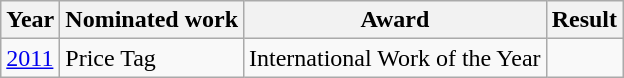<table class="wikitable">
<tr>
<th>Year</th>
<th>Nominated work</th>
<th>Award</th>
<th>Result</th>
</tr>
<tr>
<td><a href='#'>2011</a></td>
<td>Price Tag</td>
<td>International Work of the Year</td>
<td></td>
</tr>
</table>
